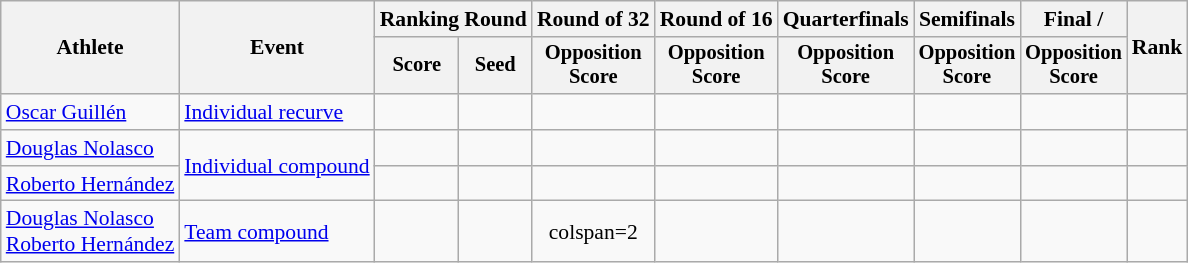<table class="wikitable" style="font-size:90%">
<tr>
<th rowspan="2">Athlete</th>
<th rowspan="2">Event</th>
<th colspan="2">Ranking Round</th>
<th>Round of 32</th>
<th>Round of 16</th>
<th>Quarterfinals</th>
<th>Semifinals</th>
<th>Final / </th>
<th rowspan="2">Rank</th>
</tr>
<tr style="font-size:95%">
<th>Score</th>
<th>Seed</th>
<th>Opposition<br>Score</th>
<th>Opposition<br>Score</th>
<th>Opposition<br>Score</th>
<th>Opposition<br>Score</th>
<th>Opposition<br>Score</th>
</tr>
<tr align=center>
<td align=left><a href='#'>Oscar Guillén</a></td>
<td align=left><a href='#'>Individual recurve</a></td>
<td></td>
<td></td>
<td></td>
<td></td>
<td></td>
<td></td>
<td></td>
<td></td>
</tr>
<tr align=center>
<td align=left><a href='#'>Douglas Nolasco</a></td>
<td align=left rowspan=2><a href='#'>Individual compound</a></td>
<td></td>
<td></td>
<td></td>
<td></td>
<td></td>
<td></td>
<td></td>
<td></td>
</tr>
<tr align=center>
<td align=left><a href='#'>Roberto Hernández</a></td>
<td></td>
<td></td>
<td></td>
<td></td>
<td></td>
<td></td>
<td></td>
<td></td>
</tr>
<tr align=center>
<td align=left><a href='#'>Douglas Nolasco</a><br><a href='#'>Roberto Hernández</a></td>
<td align=left><a href='#'>Team compound</a></td>
<td></td>
<td></td>
<td>colspan=2 </td>
<td></td>
<td></td>
<td></td>
<td></td>
</tr>
</table>
